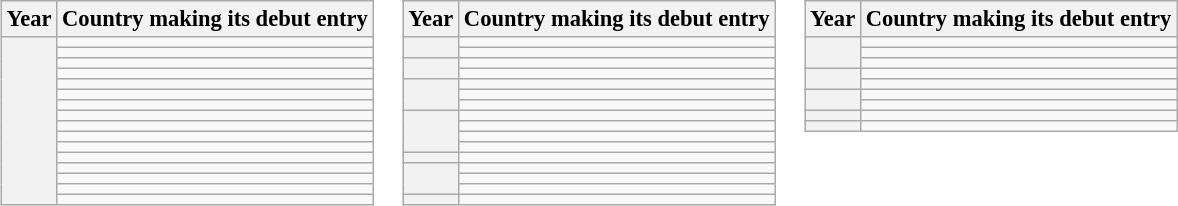<table>
<tr style="vertical-align:top">
<td><br><table class="wikitable" style="font-size:94%">
<tr>
<th scope="col">Year</th>
<th>Country making its debut entry</th>
</tr>
<tr>
<th scope="row" style="vertical-align:top;" rowspan="16"></th>
<td></td>
</tr>
<tr>
<td></td>
</tr>
<tr>
<td></td>
</tr>
<tr>
<td></td>
</tr>
<tr>
<td></td>
</tr>
<tr>
<td></td>
</tr>
<tr>
<td></td>
</tr>
<tr>
<td></td>
</tr>
<tr>
<td></td>
</tr>
<tr>
<td></td>
</tr>
<tr>
<td></td>
</tr>
<tr>
<td></td>
</tr>
<tr>
<td></td>
</tr>
<tr>
<td></td>
</tr>
<tr>
<td></td>
</tr>
<tr>
<td></td>
</tr>
</table>
</td>
<td><br><table class="wikitable" style="font-size:94%">
<tr>
<th scope="col">Year</th>
<th>Country making its debut entry</th>
</tr>
<tr>
<th scope="row" style="vertical-align:top;" rowspan="2"></th>
<td></td>
</tr>
<tr>
<td></td>
</tr>
<tr>
<th scope="row" style="vertical-align:top;" rowspan="2"></th>
<td></td>
</tr>
<tr>
<td></td>
</tr>
<tr>
<th scope="row" style="vertical-align:top;" rowspan="3"></th>
<td></td>
</tr>
<tr>
<td></td>
</tr>
<tr>
<td></td>
</tr>
<tr>
<th scope="row" style="vertical-align:top;" rowspan="4"></th>
<td></td>
</tr>
<tr>
<td></td>
</tr>
<tr>
<td></td>
</tr>
<tr>
<td></td>
</tr>
<tr>
<th scope="row" style="vertical-align:top;" rowspan="1"></th>
<td></td>
</tr>
<tr>
<th scope="row" style="vertical-align:top;" rowspan="3"></th>
<td></td>
</tr>
<tr>
<td></td>
</tr>
<tr>
<td></td>
</tr>
<tr>
<th scope="row" style="vertical-align:top;" rowspan="1"></th>
<td></td>
</tr>
</table>
</td>
<td><br><table class="wikitable" style="font-size:94%">
<tr>
<th scope="col">Year</th>
<th>Country making its debut entry</th>
</tr>
<tr>
<th scope="row" style="vertical-align:top;" rowspan="3"></th>
<td></td>
</tr>
<tr>
<td></td>
</tr>
<tr>
<td></td>
</tr>
<tr>
<th scope="row" style="vertical-align:top;" rowspan="2"></th>
<td></td>
</tr>
<tr>
<td></td>
</tr>
<tr>
<th scope="row" style="vertical-align:top;" rowspan="2"></th>
<td></td>
</tr>
<tr>
<td></td>
</tr>
<tr>
<th scope="row" style="vertical-align:top;" rowspan="1"></th>
<td></td>
</tr>
<tr>
<th scope="row" style="vertical-align:top;" rowspan="1"></th>
<td></td>
</tr>
</table>
</td>
</tr>
</table>
